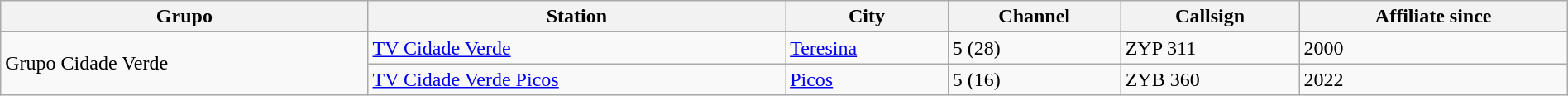<table class = "wikitable" style = "width: 100%">
<tr>
<th>Grupo</th>
<th>Station</th>
<th>City</th>
<th>Channel</th>
<th>Callsign</th>
<th>Affiliate since</th>
</tr>
<tr>
<td rowspan = 2>Grupo Cidade Verde</td>
<td><a href='#'>TV Cidade Verde</a></td>
<td><a href='#'>Teresina</a></td>
<td>5 (28)</td>
<td>ZYP 311</td>
<td>2000</td>
</tr>
<tr>
<td><a href='#'>TV Cidade Verde Picos</a></td>
<td><a href='#'>Picos</a></td>
<td>5 (16)</td>
<td>ZYB 360</td>
<td>2022</td>
</tr>
</table>
